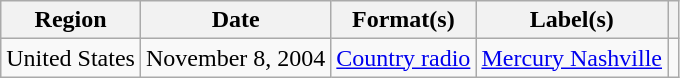<table class="wikitable">
<tr>
<th>Region</th>
<th>Date</th>
<th>Format(s)</th>
<th>Label(s)</th>
<th></th>
</tr>
<tr>
<td>United States</td>
<td>November 8, 2004</td>
<td><a href='#'>Country radio</a></td>
<td><a href='#'>Mercury Nashville</a></td>
<td></td>
</tr>
</table>
